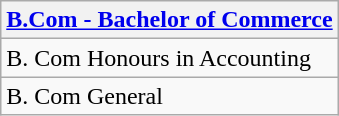<table class="wikitable">
<tr>
<th><a href='#'>B.Com - Bachelor of Commerce</a></th>
</tr>
<tr>
<td>B. Com Honours in Accounting</td>
</tr>
<tr>
<td>B. Com General</td>
</tr>
</table>
